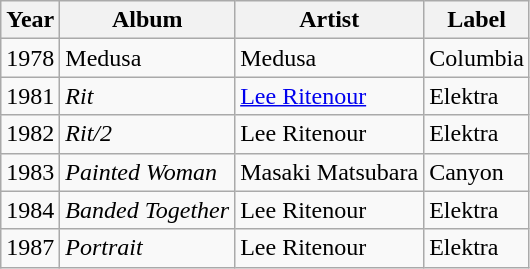<table class="wikitable">
<tr>
<th>Year</th>
<th>Album</th>
<th>Artist</th>
<th>Label</th>
</tr>
<tr>
<td>1978</td>
<td>Medusa</td>
<td>Medusa</td>
<td>Columbia</td>
</tr>
<tr>
<td>1981</td>
<td><em>Rit</em></td>
<td><a href='#'>Lee Ritenour</a></td>
<td>Elektra</td>
</tr>
<tr>
<td>1982</td>
<td><em>Rit/2</em></td>
<td>Lee Ritenour</td>
<td>Elektra</td>
</tr>
<tr>
<td>1983</td>
<td><em>Painted Woman</em></td>
<td>Masaki Matsubara</td>
<td>Canyon</td>
</tr>
<tr>
<td>1984</td>
<td><em>Banded Together</em></td>
<td>Lee Ritenour</td>
<td>Elektra</td>
</tr>
<tr>
<td>1987</td>
<td><em>Portrait</em></td>
<td>Lee Ritenour</td>
<td>Elektra</td>
</tr>
</table>
